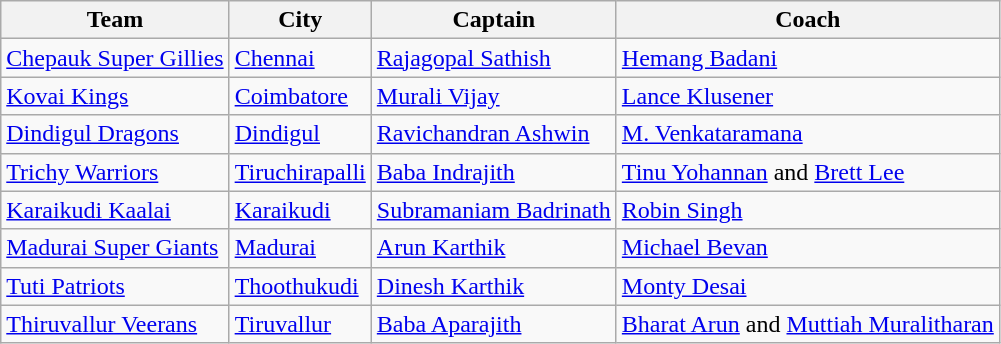<table class="wikitable sortable">
<tr>
<th><strong>Team</strong></th>
<th><strong>City</strong></th>
<th><strong>Captain</strong></th>
<th><strong>Coach</strong></th>
</tr>
<tr>
<td><a href='#'>Chepauk Super Gillies</a></td>
<td><a href='#'>Chennai</a></td>
<td><a href='#'>Rajagopal Sathish</a></td>
<td><a href='#'>Hemang Badani</a></td>
</tr>
<tr>
<td><a href='#'>Kovai Kings</a></td>
<td><a href='#'>Coimbatore</a></td>
<td><a href='#'>Murali Vijay</a></td>
<td><a href='#'>Lance Klusener</a></td>
</tr>
<tr>
<td><a href='#'>Dindigul Dragons</a></td>
<td><a href='#'>Dindigul</a></td>
<td><a href='#'>Ravichandran Ashwin</a></td>
<td><a href='#'>M. Venkataramana</a></td>
</tr>
<tr>
<td><a href='#'>Trichy Warriors</a></td>
<td><a href='#'>Tiruchirapalli</a></td>
<td><a href='#'>Baba Indrajith</a></td>
<td><a href='#'>Tinu Yohannan</a> and <a href='#'>Brett Lee</a></td>
</tr>
<tr>
<td><a href='#'>Karaikudi Kaalai</a></td>
<td><a href='#'>Karaikudi</a></td>
<td><a href='#'>Subramaniam Badrinath</a></td>
<td><a href='#'>Robin Singh</a></td>
</tr>
<tr>
<td><a href='#'>Madurai Super Giants</a></td>
<td><a href='#'>Madurai</a></td>
<td><a href='#'>Arun Karthik</a></td>
<td><a href='#'>Michael Bevan</a></td>
</tr>
<tr>
<td><a href='#'>Tuti Patriots</a></td>
<td><a href='#'>Thoothukudi</a></td>
<td><a href='#'>Dinesh Karthik</a></td>
<td><a href='#'>Monty Desai</a></td>
</tr>
<tr>
<td><a href='#'>Thiruvallur Veerans</a></td>
<td><a href='#'>Tiruvallur</a></td>
<td><a href='#'>Baba Aparajith</a></td>
<td><a href='#'>Bharat Arun</a> and <a href='#'>Muttiah Muralitharan</a></td>
</tr>
</table>
